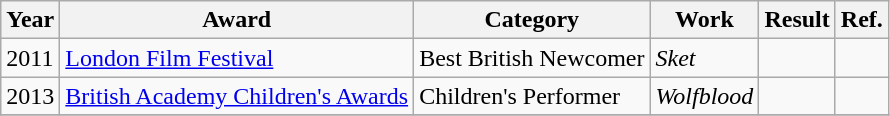<table class="wikitable plainrowheaders">
<tr>
<th>Year</th>
<th>Award</th>
<th>Category</th>
<th>Work</th>
<th>Result</th>
<th>Ref.</th>
</tr>
<tr>
<td>2011</td>
<td><a href='#'>London Film Festival</a></td>
<td>Best British Newcomer</td>
<td><em>Sket</em></td>
<td></td>
<td></td>
</tr>
<tr>
<td>2013</td>
<td><a href='#'>British Academy Children's Awards</a></td>
<td>Children's Performer</td>
<td><em>Wolfblood</em></td>
<td></td>
<td></td>
</tr>
<tr>
</tr>
</table>
